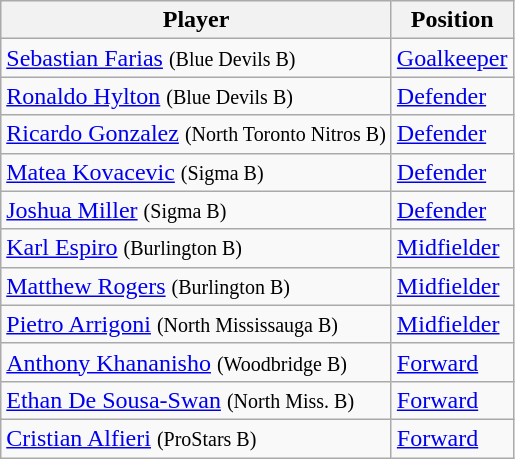<table class="wikitable">
<tr>
<th>Player</th>
<th>Position</th>
</tr>
<tr>
<td><a href='#'>Sebastian Farias</a> <small>(Blue Devils B)</small></td>
<td><a href='#'>Goalkeeper</a></td>
</tr>
<tr>
<td><a href='#'>Ronaldo Hylton</a> <small>(Blue Devils B)</small></td>
<td><a href='#'>Defender</a></td>
</tr>
<tr>
<td><a href='#'>Ricardo Gonzalez</a> <small>(North Toronto Nitros B)</small></td>
<td><a href='#'>Defender</a></td>
</tr>
<tr>
<td><a href='#'>Matea Kovacevic</a> <small>(Sigma B)</small></td>
<td><a href='#'>Defender</a></td>
</tr>
<tr>
<td><a href='#'>Joshua Miller</a> <small>(Sigma B)</small></td>
<td><a href='#'>Defender</a></td>
</tr>
<tr>
<td><a href='#'>Karl Espiro</a> <small>(Burlington B)</small></td>
<td><a href='#'>Midfielder</a></td>
</tr>
<tr>
<td><a href='#'>Matthew Rogers</a> <small>(Burlington B)</small></td>
<td><a href='#'>Midfielder</a></td>
</tr>
<tr>
<td><a href='#'>Pietro Arrigoni</a> <small>(North Mississauga B)</small></td>
<td><a href='#'>Midfielder</a></td>
</tr>
<tr>
<td><a href='#'>Anthony Khananisho</a> <small>(Woodbridge B)</small></td>
<td><a href='#'>Forward</a></td>
</tr>
<tr>
<td><a href='#'>Ethan De Sousa-Swan</a> <small>(North Miss. B)</small></td>
<td><a href='#'>Forward</a></td>
</tr>
<tr>
<td><a href='#'>Cristian Alfieri</a> <small>(ProStars B)</small></td>
<td><a href='#'>Forward</a></td>
</tr>
</table>
